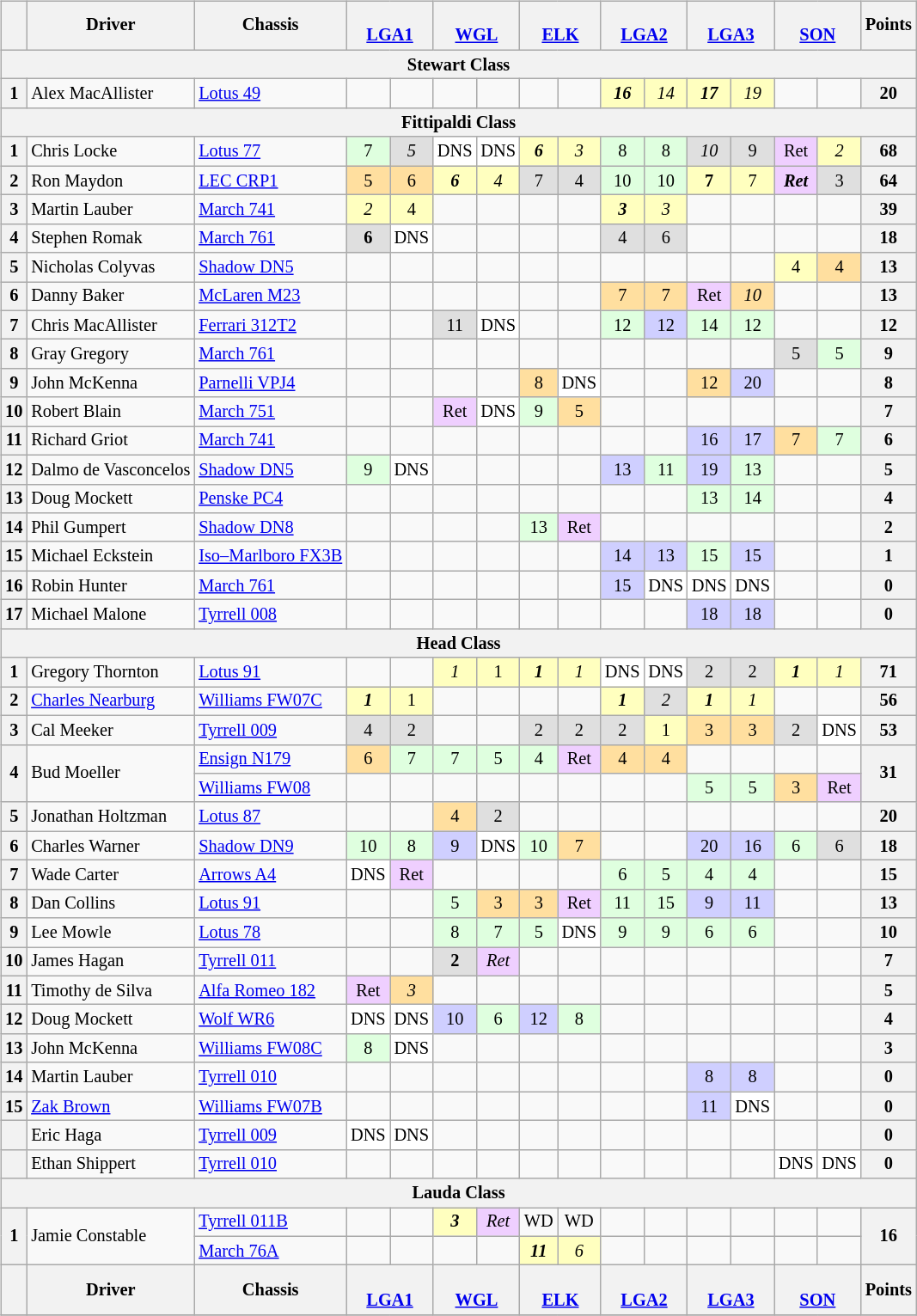<table>
<tr valign="top">
<td><br><table class="wikitable" style="font-size: 85%; text-align:center;">
<tr>
<th></th>
<th>Driver</th>
<th>Chassis</th>
<th colspan=2><br><a href='#'>LGA1</a></th>
<th colspan=2><br><a href='#'>WGL</a></th>
<th colspan=2><br><a href='#'>ELK</a></th>
<th colspan=2><br><a href='#'>LGA2</a></th>
<th colspan=2><br><a href='#'>LGA3</a></th>
<th colspan=2><br><a href='#'>SON</a></th>
<th>Points</th>
</tr>
<tr>
<th colspan=20>Stewart Class</th>
</tr>
<tr>
<th>1</th>
<td align=left> Alex MacAllister</td>
<td align=left><a href='#'>Lotus 49</a></td>
<td></td>
<td></td>
<td></td>
<td></td>
<td></td>
<td></td>
<td style="background:#FFFFBF;"><strong><em>16</em></strong></td>
<td style="background:#FFFFBF;"><em>14</em></td>
<td style="background:#FFFFBF;"><strong><em>17</em></strong></td>
<td style="background:#FFFFBF;"><em>19</em></td>
<td></td>
<td></td>
<th>20</th>
</tr>
<tr>
<th colspan=20>Fittipaldi Class</th>
</tr>
<tr>
<th>1</th>
<td align=left> Chris Locke</td>
<td align=left><a href='#'>Lotus 77</a></td>
<td style="background:#DFFFDF;">7</td>
<td style="background:#DFDFDF;"><em>5</em></td>
<td style="background:#FFFFFF;">DNS</td>
<td style="background:#FFFFFF;">DNS</td>
<td style="background:#FFFFBF;"><strong><em>6</em></strong></td>
<td style="background:#FFFFBF;"><em>3</em></td>
<td style="background:#DFFFDF;">8</td>
<td style="background:#DFFFDF;">8</td>
<td style="background:#DFDFDF;"><em>10</em></td>
<td style="background:#DFDFDF;">9</td>
<td style="background:#EFCFFF;">Ret</td>
<td style="background:#FFFFBF;"><em>2</em></td>
<th>68</th>
</tr>
<tr>
<th>2</th>
<td align=left> Ron Maydon</td>
<td align=left><a href='#'>LEC CRP1</a></td>
<td style="background:#FFDF9F;">5</td>
<td style="background:#FFDF9F;">6</td>
<td style="background:#FFFFBF;"><strong><em>6</em></strong></td>
<td style="background:#FFFFBF;"><em>4</em></td>
<td style="background:#DFDFDF;">7</td>
<td style="background:#DFDFDF;">4</td>
<td style="background:#DFFFDF;">10</td>
<td style="background:#DFFFDF;">10</td>
<td style="background:#FFFFBF;"><strong>7</strong></td>
<td style="background:#FFFFBF;">7</td>
<td style="background:#EFCFFF;"><strong><em>Ret</em></strong></td>
<td style="background:#DFDFDF;">3</td>
<th>64</th>
</tr>
<tr>
<th>3</th>
<td align=left> Martin Lauber</td>
<td align=left><a href='#'>March 741</a></td>
<td style="background:#FFFFBF;"><em>2</em></td>
<td style="background:#FFFFBF;">4</td>
<td></td>
<td></td>
<td></td>
<td></td>
<td style="background:#FFFFBF;"><strong><em>3</em></strong></td>
<td style="background:#FFFFBF;"><em>3</em></td>
<td></td>
<td></td>
<td></td>
<td></td>
<th>39</th>
</tr>
<tr>
<th>4</th>
<td align=left> Stephen Romak</td>
<td align=left><a href='#'>March 761</a></td>
<td style="background:#DFDFDF;"><strong>6</strong></td>
<td style="background:#FFFFFF;">DNS</td>
<td></td>
<td></td>
<td></td>
<td></td>
<td style="background:#DFDFDF;">4</td>
<td style="background:#DFDFDF;">6</td>
<td></td>
<td></td>
<td></td>
<td></td>
<th>18</th>
</tr>
<tr>
<th>5</th>
<td align=left> Nicholas Colyvas</td>
<td align=left><a href='#'>Shadow DN5</a></td>
<td></td>
<td></td>
<td></td>
<td></td>
<td></td>
<td></td>
<td></td>
<td></td>
<td></td>
<td></td>
<td style="background:#FFFFBF;">4</td>
<td style="background:#FFDF9F;">4</td>
<th>13</th>
</tr>
<tr>
<th>6</th>
<td align=left> Danny Baker</td>
<td align=left><a href='#'>McLaren M23</a></td>
<td></td>
<td></td>
<td></td>
<td></td>
<td></td>
<td></td>
<td style="background:#FFDF9F;">7</td>
<td style="background:#FFDF9F;">7</td>
<td style="background:#EFCFFF;">Ret</td>
<td style="background:#FFDF9F;"><em>10</em></td>
<td></td>
<td></td>
<th>13</th>
</tr>
<tr>
<th>7</th>
<td align=left> Chris MacAllister</td>
<td align=left><a href='#'>Ferrari 312T2</a></td>
<td></td>
<td></td>
<td style="background:#DFDFDF;">11</td>
<td style="background:#FFFFFF;">DNS</td>
<td></td>
<td></td>
<td style="background:#DFFFDF;">12</td>
<td style="background:#CFCFFF;">12</td>
<td style="background:#DFFFDF;">14</td>
<td style="background:#DFFFDF;">12</td>
<td></td>
<td></td>
<th>12</th>
</tr>
<tr>
<th>8</th>
<td align=left> Gray Gregory</td>
<td align=left><a href='#'>March 761</a></td>
<td></td>
<td></td>
<td></td>
<td></td>
<td></td>
<td></td>
<td></td>
<td></td>
<td></td>
<td></td>
<td style="background:#DFDFDF;">5</td>
<td style="background:#DFFFDF;">5</td>
<th>9</th>
</tr>
<tr>
<th>9</th>
<td align=left> John McKenna</td>
<td align=left><a href='#'>Parnelli VPJ4</a></td>
<td></td>
<td></td>
<td></td>
<td></td>
<td style="background:#FFDF9F;">8</td>
<td style="background:#FFFFFF;">DNS</td>
<td></td>
<td></td>
<td style="background:#FFDF9F;">12</td>
<td style="background:#CFCFFF;">20</td>
<td></td>
<td></td>
<th>8</th>
</tr>
<tr>
<th>10</th>
<td align=left> Robert Blain</td>
<td align=left><a href='#'>March 751</a></td>
<td></td>
<td></td>
<td style="background:#EFCFFF;">Ret</td>
<td style="background:#FFFFFF;">DNS</td>
<td style="background:#DFFFDF;">9</td>
<td style="background:#FFDF9F;">5</td>
<td></td>
<td></td>
<td></td>
<td></td>
<td></td>
<td></td>
<th>7</th>
</tr>
<tr>
<th>11</th>
<td align=left> Richard Griot</td>
<td align=left><a href='#'>March 741</a></td>
<td></td>
<td></td>
<td></td>
<td></td>
<td></td>
<td></td>
<td></td>
<td></td>
<td style="background:#CFCFFF;">16</td>
<td style="background:#CFCFFF;">17</td>
<td style="background:#FFDF9F;">7</td>
<td style="background:#DFFFDF;">7</td>
<th>6</th>
</tr>
<tr>
<th>12</th>
<td align=left> Dalmo de Vasconcelos</td>
<td align=left><a href='#'>Shadow DN5</a></td>
<td style="background:#DFFFDF;">9</td>
<td style="background:#FFFFFF;">DNS</td>
<td></td>
<td></td>
<td></td>
<td></td>
<td style="background:#CFCFFF;">13</td>
<td style="background:#DFFFDF;">11</td>
<td style="background:#CFCFFF;">19</td>
<td style="background:#DFFFDF;">13</td>
<td></td>
<td></td>
<th>5</th>
</tr>
<tr>
<th>13</th>
<td align=left> Doug Mockett</td>
<td align=left><a href='#'>Penske PC4</a></td>
<td></td>
<td></td>
<td></td>
<td></td>
<td></td>
<td></td>
<td></td>
<td></td>
<td style="background:#DFFFDF;">13</td>
<td style="background:#DFFFDF;">14</td>
<td></td>
<td></td>
<th>4</th>
</tr>
<tr>
<th>14</th>
<td align=left> Phil Gumpert</td>
<td align=left><a href='#'>Shadow DN8</a></td>
<td></td>
<td></td>
<td></td>
<td></td>
<td style="background:#DFFFDF;">13</td>
<td style="background:#EFCFFF;">Ret</td>
<td></td>
<td></td>
<td></td>
<td></td>
<td></td>
<td></td>
<th>2</th>
</tr>
<tr>
<th>15</th>
<td align=left> Michael Eckstein</td>
<td align=left><a href='#'>Iso–Marlboro FX3B</a></td>
<td></td>
<td></td>
<td></td>
<td></td>
<td></td>
<td></td>
<td style="background:#CFCFFF;">14</td>
<td style="background:#CFCFFF;">13</td>
<td style="background:#DFFFDF;">15</td>
<td style="background:#CFCFFF;">15</td>
<td></td>
<td></td>
<th>1</th>
</tr>
<tr>
<th>16</th>
<td align=left> Robin Hunter</td>
<td align=left><a href='#'>March 761</a></td>
<td></td>
<td></td>
<td></td>
<td></td>
<td></td>
<td></td>
<td style="background:#CFCFFF;">15</td>
<td style="background:#FFFFFF;">DNS</td>
<td style="background:#FFFFFF;">DNS</td>
<td style="background:#FFFFFF;">DNS</td>
<td></td>
<td></td>
<th>0</th>
</tr>
<tr>
<th>17</th>
<td align=left> Michael Malone</td>
<td align=left><a href='#'>Tyrrell 008</a></td>
<td></td>
<td></td>
<td></td>
<td></td>
<td></td>
<td></td>
<td></td>
<td></td>
<td style="background:#CFCFFF;">18</td>
<td style="background:#CFCFFF;">18</td>
<td></td>
<td></td>
<th>0</th>
</tr>
<tr>
<th colspan=20>Head Class</th>
</tr>
<tr>
<th>1</th>
<td align=left> Gregory Thornton</td>
<td align=left><a href='#'>Lotus 91</a></td>
<td></td>
<td></td>
<td style="background:#FFFFBF;"><em>1</em></td>
<td style="background:#FFFFBF;">1</td>
<td style="background:#FFFFBF;"><strong><em>1</em></strong></td>
<td style="background:#FFFFBF;"><em>1</em></td>
<td style="background:#FFFFFF;">DNS</td>
<td style="background:#FFFFFF;">DNS</td>
<td style="background:#DFDFDF;">2</td>
<td style="background:#DFDFDF;">2</td>
<td style="background:#FFFFBF;"><strong><em>1</em></strong></td>
<td style="background:#FFFFBF;"><em>1</em></td>
<th>71</th>
</tr>
<tr>
<th>2</th>
<td align=left> <a href='#'>Charles Nearburg</a></td>
<td align=left><a href='#'>Williams FW07C</a></td>
<td style="background:#FFFFBF;"><strong><em>1</em></strong></td>
<td style="background:#FFFFBF;">1</td>
<td></td>
<td></td>
<td></td>
<td></td>
<td style="background:#FFFFBF;"><strong><em>1</em></strong></td>
<td style="background:#DFDFDF;"><em>2</em></td>
<td style="background:#FFFFBF;"><strong><em>1</em></strong></td>
<td style="background:#FFFFBF;"><em>1</em></td>
<td></td>
<td></td>
<th>56</th>
</tr>
<tr>
<th>3</th>
<td align=left> Cal Meeker</td>
<td align=left><a href='#'>Tyrrell 009</a></td>
<td style="background:#DFDFDF;">4</td>
<td style="background:#DFDFDF;">2</td>
<td></td>
<td></td>
<td style="background:#DFDFDF;">2</td>
<td style="background:#DFDFDF;">2</td>
<td style="background:#DFDFDF;">2</td>
<td style="background:#FFFFBF;">1</td>
<td style="background:#FFDF9F;">3</td>
<td style="background:#FFDF9F;">3</td>
<td style="background:#DFDFDF;">2</td>
<td style="background:#FFFFFF;">DNS</td>
<th>53</th>
</tr>
<tr>
<th rowspan=2>4</th>
<td rowspan=2 align=left> Bud Moeller</td>
<td align=left><a href='#'>Ensign N179</a></td>
<td style="background:#FFDF9F;">6</td>
<td style="background:#DFFFDF;">7</td>
<td style="background:#DFFFDF;">7</td>
<td style="background:#DFFFDF;">5</td>
<td style="background:#DFFFDF;">4</td>
<td style="background:#EFCFFF;">Ret</td>
<td style="background:#FFDF9F;">4</td>
<td style="background:#FFDF9F;">4</td>
<td></td>
<td></td>
<td></td>
<td></td>
<th rowspan=2>31</th>
</tr>
<tr>
<td align=left><a href='#'>Williams FW08</a></td>
<td></td>
<td></td>
<td></td>
<td></td>
<td></td>
<td></td>
<td></td>
<td></td>
<td style="background:#DFFFDF;">5</td>
<td style="background:#DFFFDF;">5</td>
<td style="background:#FFDF9F;">3</td>
<td style="background:#EFCFFF;">Ret</td>
</tr>
<tr>
<th>5</th>
<td align=left> Jonathan Holtzman</td>
<td align=left><a href='#'>Lotus 87</a></td>
<td></td>
<td></td>
<td style="background:#FFDF9F;">4</td>
<td style="background:#DFDFDF;">2</td>
<td></td>
<td></td>
<td></td>
<td></td>
<td></td>
<td></td>
<td></td>
<td></td>
<th>20</th>
</tr>
<tr>
<th>6</th>
<td align=left> Charles Warner</td>
<td align=left><a href='#'>Shadow DN9</a></td>
<td style="background:#DFFFDF;">10</td>
<td style="background:#DFFFDF;">8</td>
<td style="background:#CFCFFF;">9</td>
<td style="background:#FFFFFF;">DNS</td>
<td style="background:#DFFFDF;">10</td>
<td style="background:#FFDF9F;">7</td>
<td></td>
<td></td>
<td style="background:#CFCFFF;">20</td>
<td style="background:#CFCFFF;">16</td>
<td style="background:#DFFFDF;">6</td>
<td style="background:#DFDFDF;">6</td>
<th>18</th>
</tr>
<tr>
<th>7</th>
<td align=left> Wade Carter</td>
<td align=left><a href='#'>Arrows A4</a></td>
<td style="background:#FFFFFF;">DNS</td>
<td style="background:#EFCFFF;">Ret</td>
<td></td>
<td></td>
<td></td>
<td></td>
<td style="background:#DFFFDF;">6</td>
<td style="background:#DFFFDF;">5</td>
<td style="background:#DFFFDF;">4</td>
<td style="background:#DFFFDF;">4</td>
<td></td>
<td></td>
<th>15</th>
</tr>
<tr>
<th>8</th>
<td align=left> Dan Collins</td>
<td align=left><a href='#'>Lotus 91</a></td>
<td></td>
<td></td>
<td style="background:#DFFFDF;">5</td>
<td style="background:#FFDF9F;">3</td>
<td style="background:#FFDF9F;">3</td>
<td style="background:#EFCFFF;">Ret</td>
<td style="background:#DFFFDF;">11</td>
<td style="background:#DFFFDF;">15</td>
<td style="background:#CFCFFF;">9</td>
<td style="background:#CFCFFF;">11</td>
<td></td>
<td></td>
<th>13</th>
</tr>
<tr>
<th>9</th>
<td align=left> Lee Mowle</td>
<td align=left><a href='#'>Lotus 78</a></td>
<td></td>
<td></td>
<td style="background:#DFFFDF;">8</td>
<td style="background:#DFFFDF;">7</td>
<td style="background:#DFFFDF;">5</td>
<td style="background:#FFFFFF;">DNS</td>
<td style="background:#DFFFDF;">9</td>
<td style="background:#DFFFDF;">9</td>
<td style="background:#DFFFDF;">6</td>
<td style="background:#DFFFDF;">6</td>
<td></td>
<td></td>
<th>10</th>
</tr>
<tr>
<th>10</th>
<td align=left> James Hagan</td>
<td align=left><a href='#'>Tyrrell 011</a></td>
<td></td>
<td></td>
<td style="background:#DFDFDF;"><strong>2</strong></td>
<td style="background:#EFCFFF;"><em>Ret</em></td>
<td></td>
<td></td>
<td></td>
<td></td>
<td></td>
<td></td>
<td></td>
<td></td>
<th>7</th>
</tr>
<tr>
<th>11</th>
<td align=left> Timothy de Silva</td>
<td align=left><a href='#'>Alfa Romeo 182</a></td>
<td style="background:#EFCFFF;">Ret</td>
<td style="background:#FFDF9F;"><em>3</em></td>
<td></td>
<td></td>
<td></td>
<td></td>
<td></td>
<td></td>
<td></td>
<td></td>
<td></td>
<td></td>
<th>5</th>
</tr>
<tr>
<th>12</th>
<td align=left> Doug Mockett</td>
<td align=left><a href='#'>Wolf WR6</a></td>
<td style="background:#FFFFFF;">DNS</td>
<td style="background:#FFFFFF;">DNS</td>
<td style="background:#CFCFFF;">10</td>
<td style="background:#DFFFDF;">6</td>
<td style="background:#CFCFFF;">12</td>
<td style="background:#DFFFDF;">8</td>
<td></td>
<td></td>
<td></td>
<td></td>
<td></td>
<td></td>
<th>4</th>
</tr>
<tr>
<th>13</th>
<td align=left> John McKenna</td>
<td align=left><a href='#'>Williams FW08C</a></td>
<td style="background:#DFFFDF;">8</td>
<td style="background:#FFFFFF;">DNS</td>
<td></td>
<td></td>
<td></td>
<td></td>
<td></td>
<td></td>
<td></td>
<td></td>
<td></td>
<td></td>
<th>3</th>
</tr>
<tr>
<th>14</th>
<td align=left> Martin Lauber</td>
<td align=left><a href='#'>Tyrrell 010</a></td>
<td></td>
<td></td>
<td></td>
<td></td>
<td></td>
<td></td>
<td></td>
<td></td>
<td style="background:#CFCFFF;">8</td>
<td style="background:#CFCFFF;">8</td>
<td></td>
<td></td>
<th>0</th>
</tr>
<tr>
<th>15</th>
<td align=left> <a href='#'>Zak Brown</a></td>
<td align=left><a href='#'>Williams FW07B</a></td>
<td></td>
<td></td>
<td></td>
<td></td>
<td></td>
<td></td>
<td></td>
<td></td>
<td style="background:#CFCFFF;">11</td>
<td style="background:#FFFFFF;">DNS</td>
<td></td>
<td></td>
<th>0</th>
</tr>
<tr>
<th></th>
<td align=left> Eric Haga</td>
<td align=left><a href='#'>Tyrrell 009</a></td>
<td style="background:#FFFFFF;">DNS</td>
<td style="background:#FFFFFF;">DNS</td>
<td></td>
<td></td>
<td></td>
<td></td>
<td></td>
<td></td>
<td></td>
<td></td>
<td></td>
<td></td>
<th>0</th>
</tr>
<tr>
<th></th>
<td align=left> Ethan Shippert</td>
<td align=left><a href='#'>Tyrrell 010</a></td>
<td></td>
<td></td>
<td></td>
<td></td>
<td></td>
<td></td>
<td></td>
<td></td>
<td></td>
<td></td>
<td style="background:#FFFFFF;">DNS</td>
<td style="background:#FFFFFF;">DNS</td>
<th>0</th>
</tr>
<tr>
<th colspan=20>Lauda Class</th>
</tr>
<tr>
<th rowspan=2>1</th>
<td rowspan=2 align=left> Jamie Constable</td>
<td align=left><a href='#'>Tyrrell 011B</a></td>
<td></td>
<td></td>
<td style="background:#FFFFBF;"><strong><em>3</em></strong></td>
<td style="background:#EFCFFF;"><em>Ret</em></td>
<td>WD</td>
<td>WD</td>
<td></td>
<td></td>
<td></td>
<td></td>
<td></td>
<td></td>
<th rowspan=2>16</th>
</tr>
<tr>
<td align=left><a href='#'>March 76A</a></td>
<td></td>
<td></td>
<td></td>
<td></td>
<td style="background:#FFFFBF;"><strong><em>11</em></strong></td>
<td style="background:#FFFFBF;"><em>6</em></td>
<td></td>
<td></td>
<td></td>
<td></td>
<td></td>
<td></td>
</tr>
<tr>
<th></th>
<th>Driver</th>
<th>Chassis</th>
<th colspan=2><br><a href='#'>LGA1</a></th>
<th colspan=2><br><a href='#'>WGL</a></th>
<th colspan=2><br><a href='#'>ELK</a></th>
<th colspan=2><br><a href='#'>LGA2</a></th>
<th colspan=2><br><a href='#'>LGA3</a></th>
<th colspan=2><br><a href='#'>SON</a></th>
<th>Points</th>
</tr>
<tr>
</tr>
</table>
</td>
<td><br>
<br></td>
</tr>
</table>
